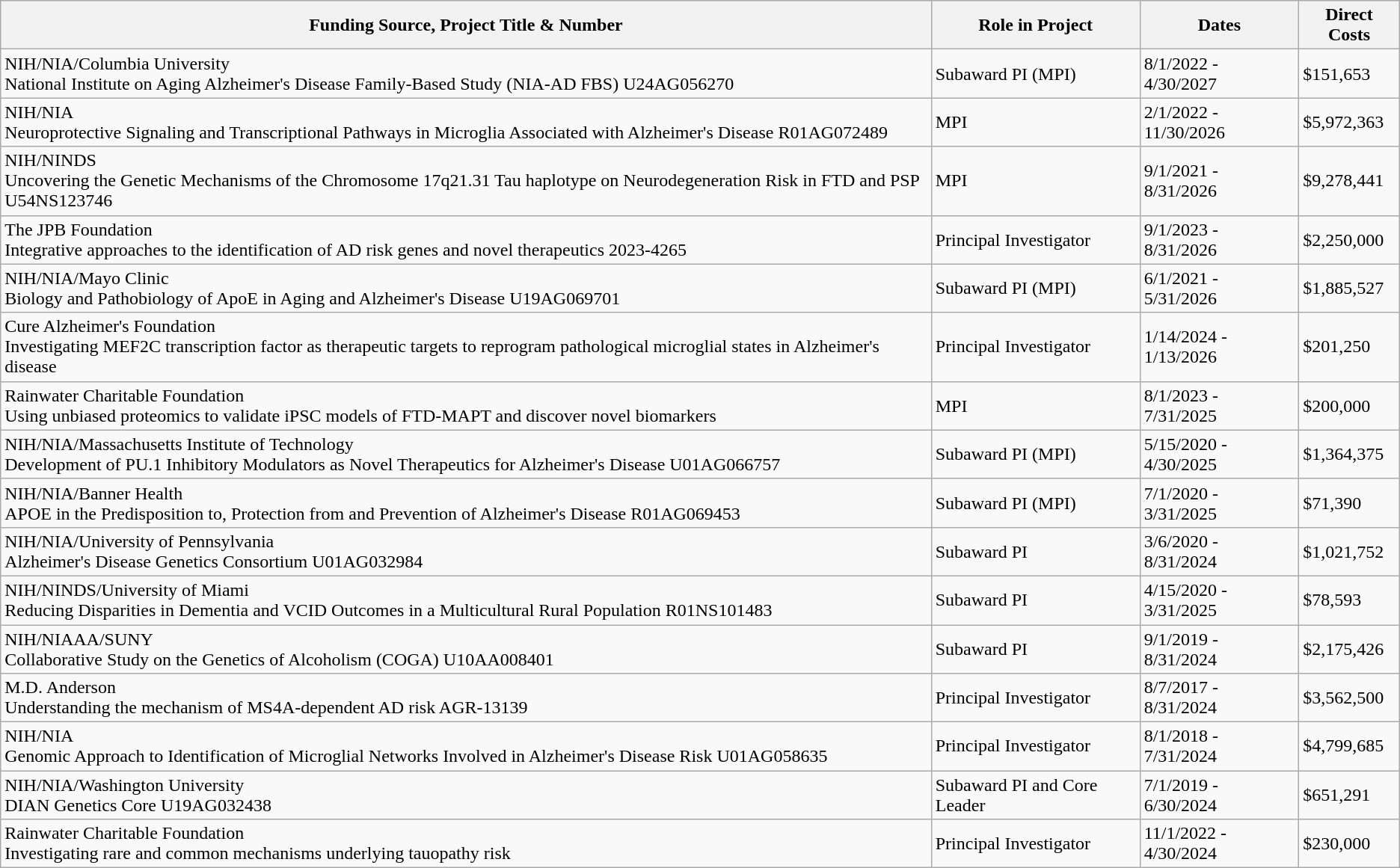<table class="wikitable">
<tr>
<th>Funding Source, Project Title & Number</th>
<th>Role in Project</th>
<th>Dates</th>
<th>Direct Costs</th>
</tr>
<tr>
<td>NIH/NIA/Columbia University<br>National Institute on Aging Alzheimer's Disease Family-Based Study (NIA-AD FBS)
U24AG056270</td>
<td>Subaward PI (MPI)</td>
<td>8/1/2022 - 4/30/2027</td>
<td>$151,653</td>
</tr>
<tr>
<td>NIH/NIA<br>Neuroprotective Signaling and Transcriptional Pathways in Microglia Associated with Alzheimer's Disease
R01AG072489</td>
<td>MPI</td>
<td>2/1/2022 - 11/30/2026</td>
<td>$5,972,363</td>
</tr>
<tr>
<td>NIH/NINDS<br>Uncovering the Genetic Mechanisms of the Chromosome 17q21.31 Tau haplotype on Neurodegeneration Risk in FTD and PSP
U54NS123746</td>
<td>MPI</td>
<td>9/1/2021 - 8/31/2026</td>
<td>$9,278,441</td>
</tr>
<tr>
<td>The JPB Foundation<br>Integrative approaches to the identification of AD risk genes and novel therapeutics
2023-4265</td>
<td>Principal Investigator</td>
<td>9/1/2023 - 8/31/2026</td>
<td>$2,250,000</td>
</tr>
<tr>
<td>NIH/NIA/Mayo Clinic<br>Biology and Pathobiology of ApoE in Aging and Alzheimer's Disease
U19AG069701</td>
<td>Subaward PI (MPI)</td>
<td>6/1/2021 - 5/31/2026</td>
<td>$1,885,527</td>
</tr>
<tr>
<td>Cure Alzheimer's Foundation<br>Investigating MEF2C transcription factor as therapeutic targets to reprogram pathological microglial states in Alzheimer's disease</td>
<td>Principal Investigator</td>
<td>1/14/2024 - 1/13/2026</td>
<td>$201,250</td>
</tr>
<tr>
<td>Rainwater Charitable Foundation<br>Using unbiased proteomics to validate iPSC models of FTD-MAPT and discover novel biomarkers</td>
<td>MPI</td>
<td>8/1/2023 - 7/31/2025</td>
<td>$200,000</td>
</tr>
<tr>
<td>NIH/NIA/Massachusetts Institute of Technology<br>Development of PU.1 Inhibitory Modulators as Novel Therapeutics for Alzheimer's Disease
U01AG066757</td>
<td>Subaward PI (MPI)</td>
<td>5/15/2020 - 4/30/2025</td>
<td>$1,364,375</td>
</tr>
<tr>
<td>NIH/NIA/Banner Health<br>APOE in the Predisposition to, Protection from and Prevention of Alzheimer's Disease
R01AG069453</td>
<td>Subaward PI (MPI)</td>
<td>7/1/2020 - 3/31/2025</td>
<td>$71,390</td>
</tr>
<tr>
<td>NIH/NIA/University of Pennsylvania<br>Alzheimer's Disease Genetics Consortium
U01AG032984</td>
<td>Subaward PI</td>
<td>3/6/2020 - 8/31/2024</td>
<td>$1,021,752</td>
</tr>
<tr>
<td>NIH/NINDS/University of Miami<br>Reducing Disparities in Dementia and VCID Outcomes in a Multicultural Rural Population
R01NS101483</td>
<td>Subaward PI</td>
<td>4/15/2020 - 3/31/2025</td>
<td>$78,593</td>
</tr>
<tr>
<td>NIH/NIAAA/SUNY<br>Collaborative Study on the Genetics of Alcoholism (COGA)
U10AA008401</td>
<td>Subaward PI</td>
<td>9/1/2019 - 8/31/2024</td>
<td>$2,175,426</td>
</tr>
<tr>
<td>M.D. Anderson<br>Understanding the mechanism of MS4A-dependent AD risk
AGR-13139</td>
<td>Principal Investigator</td>
<td>8/7/2017 - 8/31/2024</td>
<td>$3,562,500</td>
</tr>
<tr>
<td>NIH/NIA<br>Genomic Approach to Identification of Microglial Networks Involved in Alzheimer's Disease Risk
U01AG058635</td>
<td>Principal Investigator</td>
<td>8/1/2018 - 7/31/2024</td>
<td>$4,799,685</td>
</tr>
<tr>
<td>NIH/NIA/Washington University<br>DIAN Genetics Core
U19AG032438</td>
<td>Subaward PI and Core Leader</td>
<td>7/1/2019 - 6/30/2024</td>
<td>$651,291</td>
</tr>
<tr>
<td>Rainwater Charitable Foundation<br>Investigating rare and common mechanisms underlying tauopathy risk</td>
<td>Principal Investigator</td>
<td>11/1/2022 - 4/30/2024</td>
<td>$230,000</td>
</tr>
</table>
